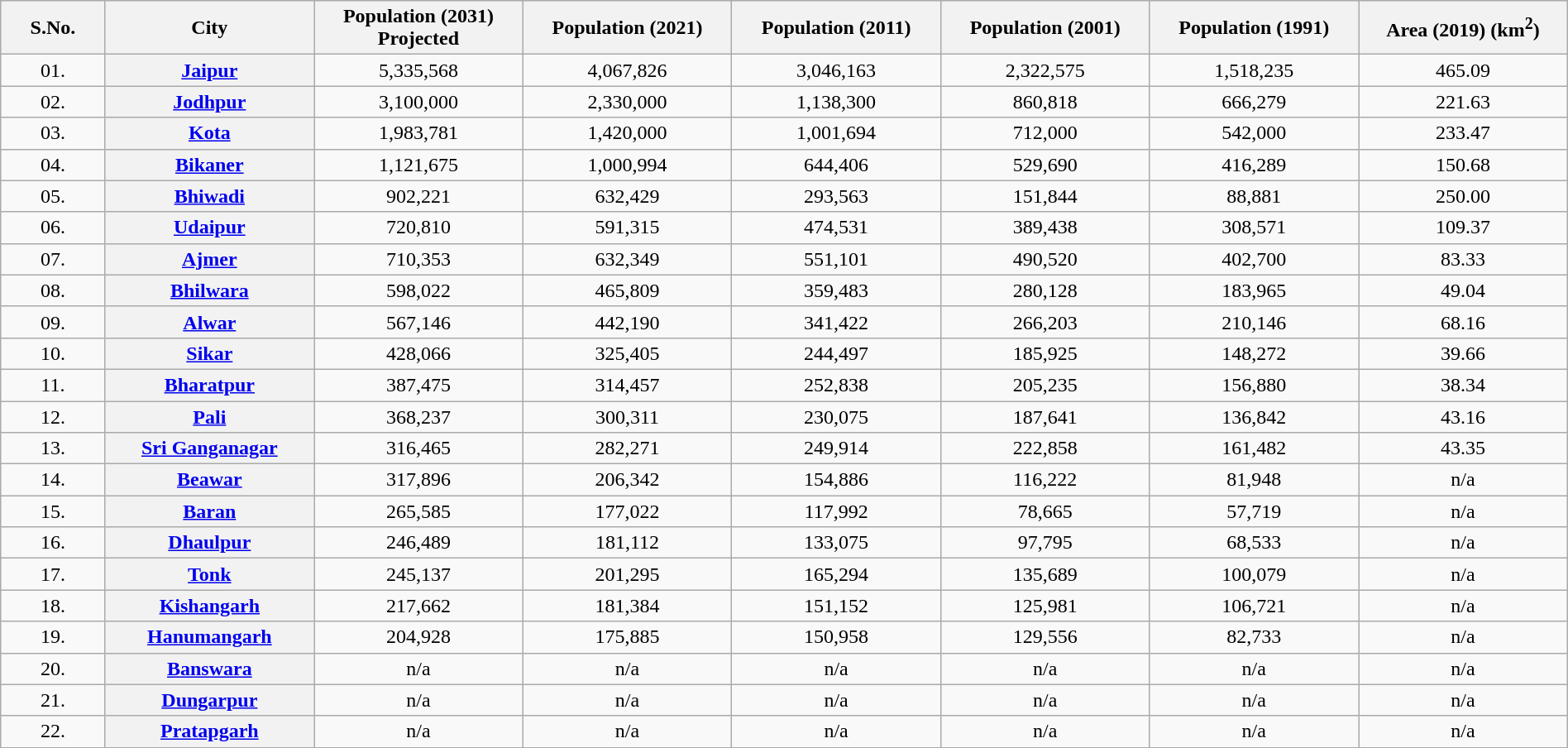<table class="wikitable sortable" style="width:100%; text-align:center;">
<tr>
<th width=5%>S.No.</th>
<th style="width:10%;">City</th>
<th style="width:10%;">Population (2031) Projected</th>
<th style="width:10%;">Population (2021)</th>
<th style="width:10%;">Population (2011)</th>
<th style="width:10%;">Population (2001)</th>
<th style="width:10%;">Population (1991)</th>
<th style="width:10%;">Area (2019) (km<sup>2</sup>)</th>
</tr>
<tr>
<td>01.</td>
<th style="width:10%;"><a href='#'>Jaipur</a></th>
<td>5,335,568</td>
<td>4,067,826</td>
<td>3,046,163</td>
<td>2,322,575</td>
<td>1,518,235</td>
<td>465.09</td>
</tr>
<tr>
<td>02.</td>
<th style="width:10%;"><a href='#'>Jodhpur</a></th>
<td>3,100,000</td>
<td>2,330,000</td>
<td>1,138,300</td>
<td>860,818</td>
<td>666,279</td>
<td>221.63</td>
</tr>
<tr>
<td>03.</td>
<th style="width:10%;"><a href='#'>Kota</a></th>
<td>1,983,781</td>
<td>1,420,000</td>
<td>1,001,694</td>
<td>712,000</td>
<td>542,000</td>
<td>233.47</td>
</tr>
<tr>
<td>04.</td>
<th style="width:10%;"><a href='#'>Bikaner</a></th>
<td>1,121,675</td>
<td>1,000,994</td>
<td>644,406</td>
<td>529,690</td>
<td>416,289</td>
<td>150.68</td>
</tr>
<tr>
<td>05.</td>
<th style="width:10%;"><a href='#'>Bhiwadi</a></th>
<td>902,221</td>
<td>632,429</td>
<td>293,563</td>
<td>151,844</td>
<td>88,881</td>
<td>250.00</td>
</tr>
<tr>
<td>06.</td>
<th style="width:10%;"><a href='#'>Udaipur</a></th>
<td>720,810</td>
<td>591,315</td>
<td>474,531</td>
<td>389,438</td>
<td>308,571</td>
<td>109.37</td>
</tr>
<tr>
<td>07.</td>
<th style="width:10%;"><a href='#'>Ajmer</a></th>
<td>710,353</td>
<td>632,349</td>
<td>551,101</td>
<td>490,520</td>
<td>402,700</td>
<td>83.33</td>
</tr>
<tr>
<td>08.</td>
<th style="width:10%;"><a href='#'>Bhilwara</a></th>
<td>598,022</td>
<td>465,809</td>
<td>359,483</td>
<td>280,128</td>
<td>183,965</td>
<td>49.04</td>
</tr>
<tr>
<td>09.</td>
<th style="width:10%;"><a href='#'>Alwar</a></th>
<td>567,146</td>
<td>442,190</td>
<td>341,422</td>
<td>266,203</td>
<td>210,146</td>
<td>68.16</td>
</tr>
<tr>
<td>10.</td>
<th style="width:10%;"><a href='#'>Sikar</a></th>
<td>428,066</td>
<td>325,405</td>
<td>244,497</td>
<td>185,925</td>
<td>148,272</td>
<td>39.66</td>
</tr>
<tr>
<td>11.</td>
<th style="width:10%;"><a href='#'>Bharatpur</a></th>
<td>387,475</td>
<td>314,457</td>
<td>252,838</td>
<td>205,235</td>
<td>156,880</td>
<td>38.34</td>
</tr>
<tr>
<td>12.</td>
<th style="width:10%;"><a href='#'>Pali</a></th>
<td>368,237</td>
<td>300,311</td>
<td>230,075</td>
<td>187,641</td>
<td>136,842</td>
<td>43.16</td>
</tr>
<tr>
<td>13.</td>
<th style="width:10%;"><a href='#'>Sri Ganganagar</a></th>
<td>316,465</td>
<td>282,271</td>
<td>249,914</td>
<td>222,858</td>
<td>161,482</td>
<td>43.35</td>
</tr>
<tr>
<td>14.</td>
<th style="width:10%"><a href='#'>Beawar</a></th>
<td>317,896</td>
<td>206,342</td>
<td>154,886</td>
<td>116,222</td>
<td>81,948</td>
<td>n/a</td>
</tr>
<tr>
<td>15.</td>
<th style="width:10%"><a href='#'>Baran</a></th>
<td>265,585</td>
<td>177,022</td>
<td>117,992</td>
<td>78,665</td>
<td>57,719</td>
<td>n/a</td>
</tr>
<tr>
<td>16.</td>
<th style="width:10%"><a href='#'>Dhaulpur</a></th>
<td>246,489</td>
<td>181,112</td>
<td>133,075</td>
<td>97,795</td>
<td>68,533</td>
<td>n/a</td>
</tr>
<tr>
<td>17.</td>
<th style="width:10%"><a href='#'>Tonk</a></th>
<td>245,137</td>
<td>201,295</td>
<td>165,294</td>
<td>135,689</td>
<td>100,079</td>
<td>n/a</td>
</tr>
<tr>
<td>18.</td>
<th style="width:10%"><a href='#'>Kishangarh</a></th>
<td>217,662</td>
<td>181,384</td>
<td>151,152</td>
<td>125,981</td>
<td>106,721</td>
<td>n/a</td>
</tr>
<tr>
<td>19.</td>
<th style="width:10%"><a href='#'>Hanumangarh</a></th>
<td>204,928</td>
<td>175,885</td>
<td>150,958</td>
<td>129,556</td>
<td>82,733</td>
<td>n/a</td>
</tr>
<tr>
<td>20.</td>
<th style="width:10%"><a href='#'>Banswara</a></th>
<td>n/a</td>
<td>n/a</td>
<td>n/a</td>
<td>n/a</td>
<td>n/a</td>
<td>n/a</td>
</tr>
<tr>
<td>21.</td>
<th style="width:10%"><a href='#'>Dungarpur</a></th>
<td>n/a</td>
<td>n/a</td>
<td>n/a</td>
<td>n/a</td>
<td>n/a</td>
<td>n/a</td>
</tr>
<tr>
<td>22.</td>
<th style="width:10%"><a href='#'>Pratapgarh</a></th>
<td>n/a</td>
<td>n/a</td>
<td>n/a</td>
<td>n/a</td>
<td>n/a</td>
<td>n/a</td>
</tr>
</table>
